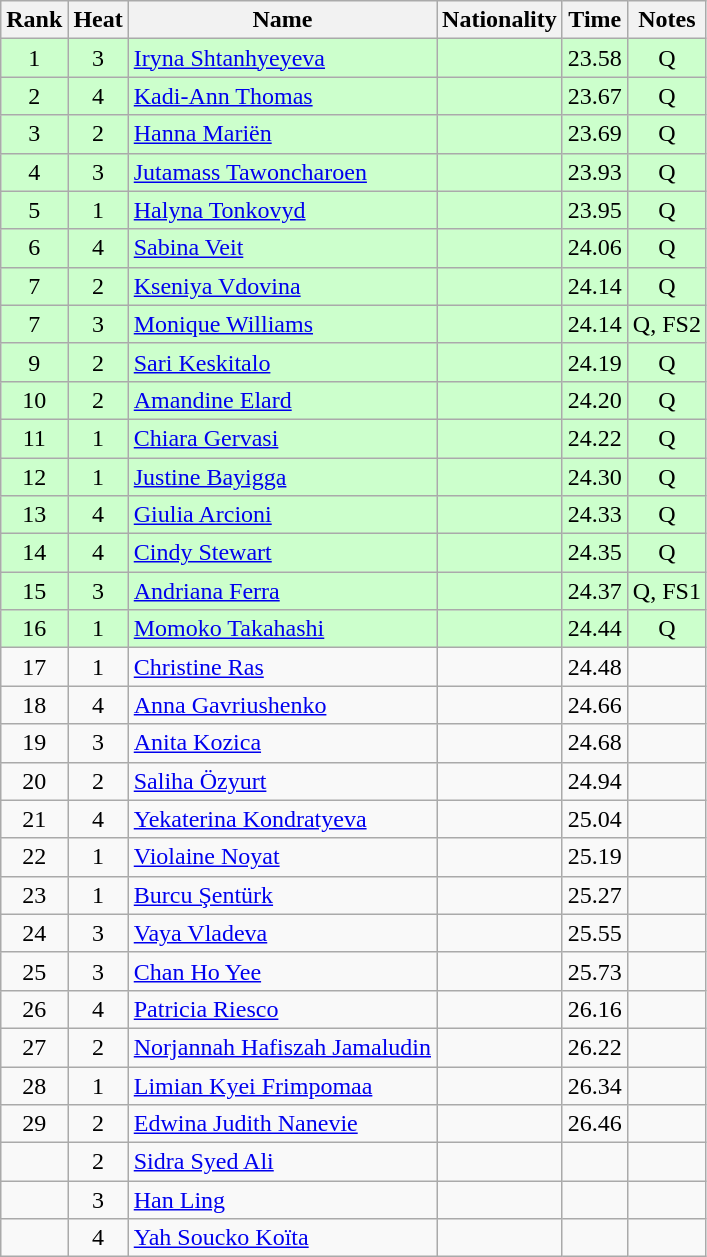<table class="wikitable sortable" style="text-align:center">
<tr>
<th>Rank</th>
<th>Heat</th>
<th>Name</th>
<th>Nationality</th>
<th>Time</th>
<th>Notes</th>
</tr>
<tr bgcolor=ccffcc>
<td>1</td>
<td>3</td>
<td align=left><a href='#'>Iryna Shtanhyeyeva</a></td>
<td align=left></td>
<td>23.58</td>
<td>Q</td>
</tr>
<tr bgcolor=ccffcc>
<td>2</td>
<td>4</td>
<td align=left><a href='#'>Kadi-Ann Thomas</a></td>
<td align=left></td>
<td>23.67</td>
<td>Q</td>
</tr>
<tr bgcolor=ccffcc>
<td>3</td>
<td>2</td>
<td align=left><a href='#'>Hanna Mariën</a></td>
<td align=left></td>
<td>23.69</td>
<td>Q</td>
</tr>
<tr bgcolor=ccffcc>
<td>4</td>
<td>3</td>
<td align=left><a href='#'>Jutamass Tawoncharoen</a></td>
<td align=left></td>
<td>23.93</td>
<td>Q</td>
</tr>
<tr bgcolor=ccffcc>
<td>5</td>
<td>1</td>
<td align=left><a href='#'>Halyna Tonkovyd</a></td>
<td align=left></td>
<td>23.95</td>
<td>Q</td>
</tr>
<tr bgcolor=ccffcc>
<td>6</td>
<td>4</td>
<td align=left><a href='#'>Sabina Veit</a></td>
<td align=left></td>
<td>24.06</td>
<td>Q</td>
</tr>
<tr bgcolor=ccffcc>
<td>7</td>
<td>2</td>
<td align=left><a href='#'>Kseniya Vdovina</a></td>
<td align=left></td>
<td>24.14</td>
<td>Q</td>
</tr>
<tr bgcolor=ccffcc>
<td>7</td>
<td>3</td>
<td align=left><a href='#'>Monique Williams</a></td>
<td align=left></td>
<td>24.14</td>
<td>Q, FS2</td>
</tr>
<tr bgcolor=ccffcc>
<td>9</td>
<td>2</td>
<td align=left><a href='#'>Sari Keskitalo</a></td>
<td align=left></td>
<td>24.19</td>
<td>Q</td>
</tr>
<tr bgcolor=ccffcc>
<td>10</td>
<td>2</td>
<td align=left><a href='#'>Amandine Elard</a></td>
<td align=left></td>
<td>24.20</td>
<td>Q</td>
</tr>
<tr bgcolor=ccffcc>
<td>11</td>
<td>1</td>
<td align=left><a href='#'>Chiara Gervasi</a></td>
<td align=left></td>
<td>24.22</td>
<td>Q</td>
</tr>
<tr bgcolor=ccffcc>
<td>12</td>
<td>1</td>
<td align=left><a href='#'>Justine Bayigga</a></td>
<td align=left></td>
<td>24.30</td>
<td>Q</td>
</tr>
<tr bgcolor=ccffcc>
<td>13</td>
<td>4</td>
<td align=left><a href='#'>Giulia Arcioni</a></td>
<td align=left></td>
<td>24.33</td>
<td>Q</td>
</tr>
<tr bgcolor=ccffcc>
<td>14</td>
<td>4</td>
<td align=left><a href='#'>Cindy Stewart</a></td>
<td align=left></td>
<td>24.35</td>
<td>Q</td>
</tr>
<tr bgcolor=ccffcc>
<td>15</td>
<td>3</td>
<td align=left><a href='#'>Andriana Ferra</a></td>
<td align=left></td>
<td>24.37</td>
<td>Q, FS1</td>
</tr>
<tr bgcolor=ccffcc>
<td>16</td>
<td>1</td>
<td align=left><a href='#'>Momoko Takahashi</a></td>
<td align=left></td>
<td>24.44</td>
<td>Q</td>
</tr>
<tr>
<td>17</td>
<td>1</td>
<td align=left><a href='#'>Christine Ras</a></td>
<td align=left></td>
<td>24.48</td>
<td></td>
</tr>
<tr>
<td>18</td>
<td>4</td>
<td align=left><a href='#'>Anna Gavriushenko</a></td>
<td align=left></td>
<td>24.66</td>
<td></td>
</tr>
<tr>
<td>19</td>
<td>3</td>
<td align=left><a href='#'>Anita Kozica</a></td>
<td align=left></td>
<td>24.68</td>
<td></td>
</tr>
<tr>
<td>20</td>
<td>2</td>
<td align=left><a href='#'>Saliha Özyurt</a></td>
<td align=left></td>
<td>24.94</td>
<td></td>
</tr>
<tr>
<td>21</td>
<td>4</td>
<td align=left><a href='#'>Yekaterina Kondratyeva</a></td>
<td align=left></td>
<td>25.04</td>
<td></td>
</tr>
<tr>
<td>22</td>
<td>1</td>
<td align=left><a href='#'>Violaine Noyat</a></td>
<td align=left></td>
<td>25.19</td>
<td></td>
</tr>
<tr>
<td>23</td>
<td>1</td>
<td align=left><a href='#'>Burcu Şentürk</a></td>
<td align=left></td>
<td>25.27</td>
<td></td>
</tr>
<tr>
<td>24</td>
<td>3</td>
<td align=left><a href='#'>Vaya Vladeva</a></td>
<td align=left></td>
<td>25.55</td>
<td></td>
</tr>
<tr>
<td>25</td>
<td>3</td>
<td align=left><a href='#'>Chan Ho Yee</a></td>
<td align=left></td>
<td>25.73</td>
<td></td>
</tr>
<tr>
<td>26</td>
<td>4</td>
<td align=left><a href='#'>Patricia Riesco</a></td>
<td align=left></td>
<td>26.16</td>
<td></td>
</tr>
<tr>
<td>27</td>
<td>2</td>
<td align=left><a href='#'>Norjannah Hafiszah Jamaludin</a></td>
<td align=left></td>
<td>26.22</td>
<td></td>
</tr>
<tr>
<td>28</td>
<td>1</td>
<td align=left><a href='#'>Limian Kyei Frimpomaa</a></td>
<td align=left></td>
<td>26.34</td>
<td></td>
</tr>
<tr>
<td>29</td>
<td>2</td>
<td align=left><a href='#'>Edwina Judith Nanevie</a></td>
<td align=left></td>
<td>26.46</td>
<td></td>
</tr>
<tr>
<td></td>
<td>2</td>
<td align=left><a href='#'>Sidra Syed Ali</a></td>
<td align=left></td>
<td></td>
<td></td>
</tr>
<tr>
<td></td>
<td>3</td>
<td align=left><a href='#'>Han Ling</a></td>
<td align=left></td>
<td></td>
<td></td>
</tr>
<tr>
<td></td>
<td>4</td>
<td align=left><a href='#'>Yah Soucko Koïta</a></td>
<td align=left></td>
<td></td>
<td></td>
</tr>
</table>
